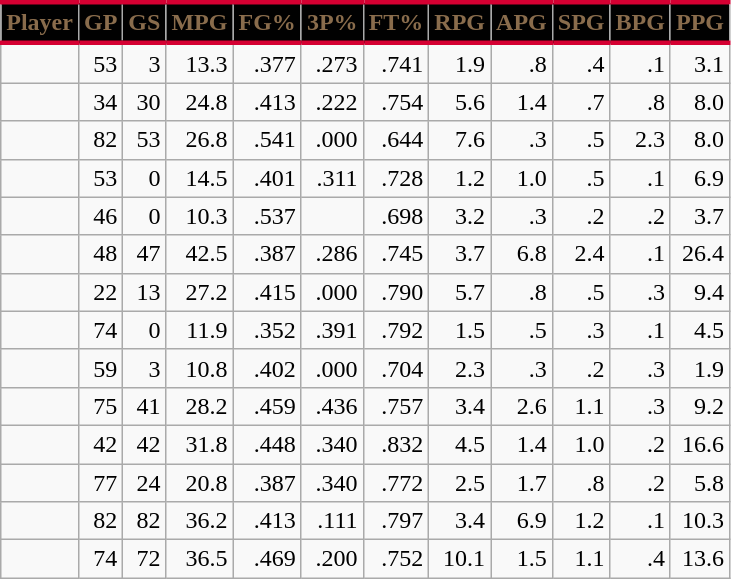<table class="wikitable sortable" style="text-align:right;">
<tr>
<th style="background:#010101; color:#896C4C; border-top:#D50032 3px solid; border-bottom:#D50032 3px solid;">Player</th>
<th style="background:#010101; color:#896C4C; border-top:#D50032 3px solid; border-bottom:#D50032 3px solid;">GP</th>
<th style="background:#010101; color:#896C4C; border-top:#D50032 3px solid; border-bottom:#D50032 3px solid;">GS</th>
<th style="background:#010101; color:#896C4C; border-top:#D50032 3px solid; border-bottom:#D50032 3px solid;">MPG</th>
<th style="background:#010101; color:#896C4C; border-top:#D50032 3px solid; border-bottom:#D50032 3px solid;">FG%</th>
<th style="background:#010101; color:#896C4C; border-top:#D50032 3px solid; border-bottom:#D50032 3px solid;">3P%</th>
<th style="background:#010101; color:#896C4C; border-top:#D50032 3px solid; border-bottom:#D50032 3px solid;">FT%</th>
<th style="background:#010101; color:#896C4C; border-top:#D50032 3px solid; border-bottom:#D50032 3px solid;">RPG</th>
<th style="background:#010101; color:#896C4C; border-top:#D50032 3px solid; border-bottom:#D50032 3px solid;">APG</th>
<th style="background:#010101; color:#896C4C; border-top:#D50032 3px solid; border-bottom:#D50032 3px solid;">SPG</th>
<th style="background:#010101; color:#896C4C; border-top:#D50032 3px solid; border-bottom:#D50032 3px solid;">BPG</th>
<th style="background:#010101; color:#896C4C; border-top:#D50032 3px solid; border-bottom:#D50032 3px solid;">PPG</th>
</tr>
<tr>
<td style="text-align:left;"></td>
<td>53</td>
<td>3</td>
<td>13.3</td>
<td>.377</td>
<td>.273</td>
<td>.741</td>
<td>1.9</td>
<td>.8</td>
<td>.4</td>
<td>.1</td>
<td>3.1</td>
</tr>
<tr>
<td style="text-align:left;"></td>
<td>34</td>
<td>30</td>
<td>24.8</td>
<td>.413</td>
<td>.222</td>
<td>.754</td>
<td>5.6</td>
<td>1.4</td>
<td>.7</td>
<td>.8</td>
<td>8.0</td>
</tr>
<tr>
<td style="text-align:left;"></td>
<td>82</td>
<td>53</td>
<td>26.8</td>
<td>.541</td>
<td>.000</td>
<td>.644</td>
<td>7.6</td>
<td>.3</td>
<td>.5</td>
<td>2.3</td>
<td>8.0</td>
</tr>
<tr>
<td style="text-align:left;"></td>
<td>53</td>
<td>0</td>
<td>14.5</td>
<td>.401</td>
<td>.311</td>
<td>.728</td>
<td>1.2</td>
<td>1.0</td>
<td>.5</td>
<td>.1</td>
<td>6.9</td>
</tr>
<tr>
<td style="text-align:left;"></td>
<td>46</td>
<td>0</td>
<td>10.3</td>
<td>.537</td>
<td></td>
<td>.698</td>
<td>3.2</td>
<td>.3</td>
<td>.2</td>
<td>.2</td>
<td>3.7</td>
</tr>
<tr>
<td style="text-align:left;"></td>
<td>48</td>
<td>47</td>
<td>42.5</td>
<td>.387</td>
<td>.286</td>
<td>.745</td>
<td>3.7</td>
<td>6.8</td>
<td>2.4</td>
<td>.1</td>
<td>26.4</td>
</tr>
<tr>
<td style="text-align:left;"></td>
<td>22</td>
<td>13</td>
<td>27.2</td>
<td>.415</td>
<td>.000</td>
<td>.790</td>
<td>5.7</td>
<td>.8</td>
<td>.5</td>
<td>.3</td>
<td>9.4</td>
</tr>
<tr>
<td style="text-align:left;"></td>
<td>74</td>
<td>0</td>
<td>11.9</td>
<td>.352</td>
<td>.391</td>
<td>.792</td>
<td>1.5</td>
<td>.5</td>
<td>.3</td>
<td>.1</td>
<td>4.5</td>
</tr>
<tr>
<td style="text-align:left;"></td>
<td>59</td>
<td>3</td>
<td>10.8</td>
<td>.402</td>
<td>.000</td>
<td>.704</td>
<td>2.3</td>
<td>.3</td>
<td>.2</td>
<td>.3</td>
<td>1.9</td>
</tr>
<tr>
<td style="text-align:left;"></td>
<td>75</td>
<td>41</td>
<td>28.2</td>
<td>.459</td>
<td>.436</td>
<td>.757</td>
<td>3.4</td>
<td>2.6</td>
<td>1.1</td>
<td>.3</td>
<td>9.2</td>
</tr>
<tr>
<td style="text-align:left;"></td>
<td>42</td>
<td>42</td>
<td>31.8</td>
<td>.448</td>
<td>.340</td>
<td>.832</td>
<td>4.5</td>
<td>1.4</td>
<td>1.0</td>
<td>.2</td>
<td>16.6</td>
</tr>
<tr>
<td style="text-align:left;"></td>
<td>77</td>
<td>24</td>
<td>20.8</td>
<td>.387</td>
<td>.340</td>
<td>.772</td>
<td>2.5</td>
<td>1.7</td>
<td>.8</td>
<td>.2</td>
<td>5.8</td>
</tr>
<tr>
<td style="text-align:left;"></td>
<td>82</td>
<td>82</td>
<td>36.2</td>
<td>.413</td>
<td>.111</td>
<td>.797</td>
<td>3.4</td>
<td>6.9</td>
<td>1.2</td>
<td>.1</td>
<td>10.3</td>
</tr>
<tr>
<td style="text-align:left;"></td>
<td>74</td>
<td>72</td>
<td>36.5</td>
<td>.469</td>
<td>.200</td>
<td>.752</td>
<td>10.1</td>
<td>1.5</td>
<td>1.1</td>
<td>.4</td>
<td>13.6</td>
</tr>
</table>
